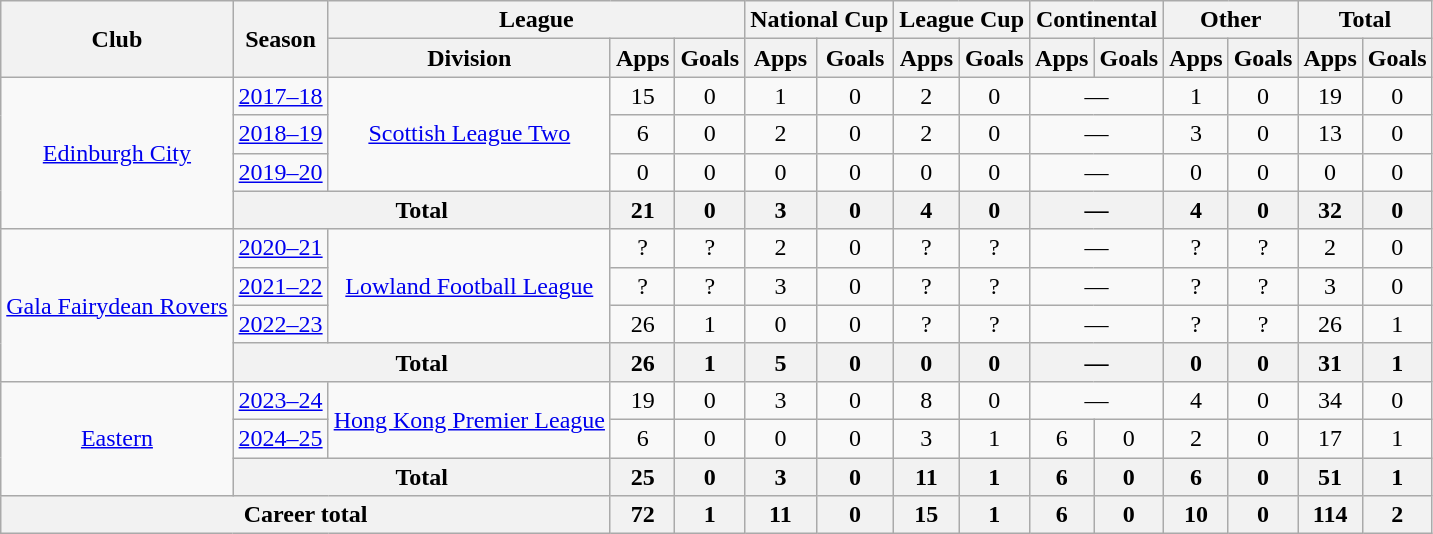<table class="wikitable" style="text-align: center">
<tr>
<th rowspan="2">Club</th>
<th rowspan="2">Season</th>
<th colspan="3">League</th>
<th colspan="2">National Cup</th>
<th colspan="2">League Cup</th>
<th colspan="2">Continental</th>
<th colspan="2">Other</th>
<th colspan="2">Total</th>
</tr>
<tr>
<th>Division</th>
<th>Apps</th>
<th>Goals</th>
<th>Apps</th>
<th>Goals</th>
<th>Apps</th>
<th>Goals</th>
<th>Apps</th>
<th>Goals</th>
<th>Apps</th>
<th>Goals</th>
<th>Apps</th>
<th>Goals</th>
</tr>
<tr>
<td rowspan="4"><a href='#'>Edinburgh City</a></td>
<td><a href='#'>2017–18</a></td>
<td rowspan="3"><a href='#'>Scottish League Two</a></td>
<td>15</td>
<td>0</td>
<td>1</td>
<td>0</td>
<td>2</td>
<td>0</td>
<td colspan="2">—</td>
<td>1</td>
<td>0</td>
<td>19</td>
<td>0</td>
</tr>
<tr>
<td><a href='#'>2018–19</a></td>
<td>6</td>
<td>0</td>
<td>2</td>
<td>0</td>
<td>2</td>
<td>0</td>
<td colspan="2">—</td>
<td>3</td>
<td>0</td>
<td>13</td>
<td>0</td>
</tr>
<tr>
<td><a href='#'>2019–20</a></td>
<td>0</td>
<td>0</td>
<td>0</td>
<td>0</td>
<td>0</td>
<td>0</td>
<td colspan="2">—</td>
<td>0</td>
<td>0</td>
<td>0</td>
<td>0</td>
</tr>
<tr>
<th colspan="2">Total</th>
<th>21</th>
<th>0</th>
<th>3</th>
<th>0</th>
<th>4</th>
<th>0</th>
<th colspan="2">—</th>
<th>4</th>
<th>0</th>
<th>32</th>
<th>0</th>
</tr>
<tr>
<td rowspan="4"><a href='#'>Gala Fairydean Rovers</a></td>
<td><a href='#'>2020–21</a></td>
<td rowspan="3"><a href='#'>Lowland Football League</a></td>
<td>?</td>
<td>?</td>
<td>2</td>
<td>0</td>
<td>?</td>
<td>?</td>
<td colspan="2">—</td>
<td>?</td>
<td>?</td>
<td>2</td>
<td>0</td>
</tr>
<tr>
<td><a href='#'>2021–22</a></td>
<td>?</td>
<td>?</td>
<td>3</td>
<td>0</td>
<td>?</td>
<td>?</td>
<td colspan="2">—</td>
<td>?</td>
<td>?</td>
<td>3</td>
<td>0</td>
</tr>
<tr>
<td><a href='#'>2022–23</a></td>
<td>26</td>
<td>1</td>
<td>0</td>
<td>0</td>
<td>?</td>
<td>?</td>
<td colspan="2">—</td>
<td>?</td>
<td>?</td>
<td>26</td>
<td>1</td>
</tr>
<tr>
<th colspan="2">Total</th>
<th>26</th>
<th>1</th>
<th>5</th>
<th>0</th>
<th>0</th>
<th>0</th>
<th colspan="2">—</th>
<th>0</th>
<th>0</th>
<th>31</th>
<th>1</th>
</tr>
<tr>
<td rowspan="3"><a href='#'>Eastern</a></td>
<td><a href='#'>2023–24</a></td>
<td rowspan="2"><a href='#'>Hong Kong Premier League</a></td>
<td>19</td>
<td>0</td>
<td>3</td>
<td>0</td>
<td>8</td>
<td>0</td>
<td colspan="2">—</td>
<td>4</td>
<td>0</td>
<td>34</td>
<td>0</td>
</tr>
<tr>
<td><a href='#'>2024–25</a></td>
<td>6</td>
<td>0</td>
<td>0</td>
<td>0</td>
<td>3</td>
<td>1</td>
<td>6</td>
<td>0</td>
<td>2</td>
<td>0</td>
<td>17</td>
<td>1</td>
</tr>
<tr>
<th colspan="2">Total</th>
<th>25</th>
<th>0</th>
<th>3</th>
<th>0</th>
<th>11</th>
<th>1</th>
<th>6</th>
<th>0</th>
<th>6</th>
<th>0</th>
<th>51</th>
<th>1</th>
</tr>
<tr>
<th colspan="3">Career total</th>
<th>72</th>
<th>1</th>
<th>11</th>
<th>0</th>
<th>15</th>
<th>1</th>
<th>6</th>
<th>0</th>
<th>10</th>
<th>0</th>
<th>114</th>
<th>2</th>
</tr>
</table>
